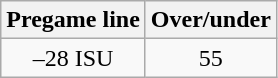<table class="wikitable">
<tr align="center">
<th style=>Pregame line</th>
<th style=>Over/under</th>
</tr>
<tr align="center">
<td>–28 ISU</td>
<td>55</td>
</tr>
</table>
